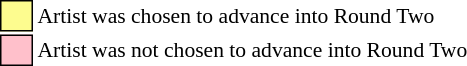<table class="toccolours" style="font-size: 90%; white-space: nowrap">
<tr>
<td style="background:#fdfc8f; border:1px solid black">     </td>
<td>Artist was chosen to advance into Round Two</td>
</tr>
<tr>
<td style="background:pink; border:1px solid black">     </td>
<td>Artist was not chosen to advance into Round Two</td>
</tr>
<tr>
</tr>
</table>
